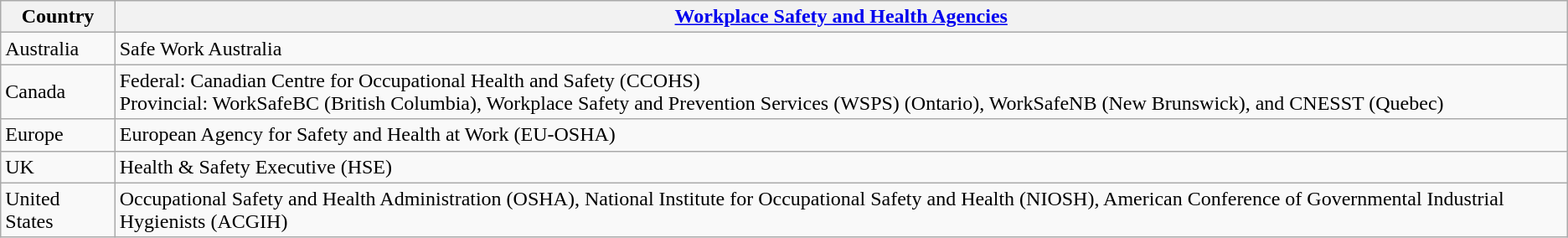<table class="wikitable">
<tr>
<th>Country</th>
<th><a href='#'>Workplace Safety and Health Agencies</a></th>
</tr>
<tr>
<td>Australia</td>
<td>Safe Work Australia</td>
</tr>
<tr>
<td>Canada</td>
<td>Federal: Canadian Centre for Occupational Health and Safety (CCOHS)<br>Provincial: WorkSafeBC (British Columbia), Workplace Safety and Prevention Services (WSPS) (Ontario), WorkSafeNB (New Brunswick), and CNESST (Quebec)</td>
</tr>
<tr>
<td>Europe</td>
<td>European Agency for Safety and Health at Work (EU-OSHA)</td>
</tr>
<tr>
<td>UK</td>
<td>Health & Safety Executive (HSE)</td>
</tr>
<tr>
<td>United States</td>
<td>Occupational Safety and Health Administration (OSHA), National Institute for Occupational Safety and Health (NIOSH), American Conference of Governmental Industrial Hygienists (ACGIH)</td>
</tr>
</table>
